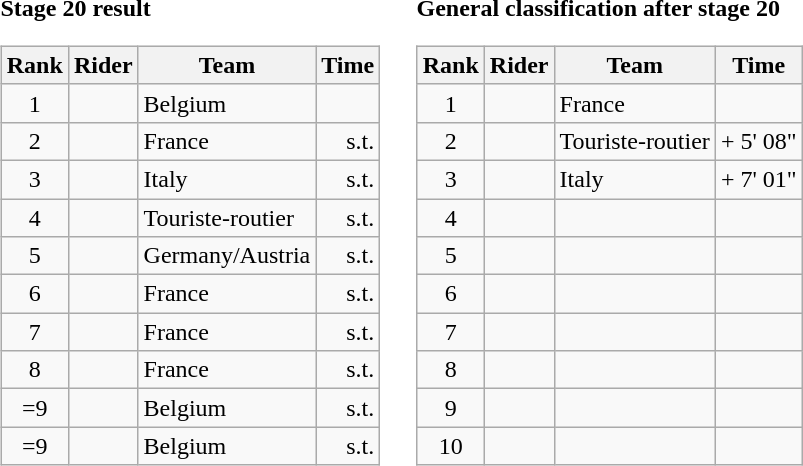<table>
<tr>
<td><strong>Stage 20 result</strong><br><table class="wikitable">
<tr>
<th scope="col">Rank</th>
<th scope="col">Rider</th>
<th scope="col">Team</th>
<th scope="col">Time</th>
</tr>
<tr>
<td style="text-align:center;">1</td>
<td></td>
<td>Belgium</td>
<td style="text-align:right;"></td>
</tr>
<tr>
<td style="text-align:center;">2</td>
<td></td>
<td>France</td>
<td style="text-align:right;">s.t.</td>
</tr>
<tr>
<td style="text-align:center;">3</td>
<td></td>
<td>Italy</td>
<td style="text-align:right;">s.t.</td>
</tr>
<tr>
<td style="text-align:center;">4</td>
<td></td>
<td>Touriste-routier</td>
<td style="text-align:right;">s.t.</td>
</tr>
<tr>
<td style="text-align:center;">5</td>
<td></td>
<td>Germany/Austria</td>
<td style="text-align:right;">s.t.</td>
</tr>
<tr>
<td style="text-align:center;">6</td>
<td></td>
<td>France</td>
<td style="text-align:right;">s.t.</td>
</tr>
<tr>
<td style="text-align:center;">7</td>
<td></td>
<td>France</td>
<td style="text-align:right;">s.t.</td>
</tr>
<tr>
<td style="text-align:center;">8</td>
<td></td>
<td>France</td>
<td style="text-align:right;">s.t.</td>
</tr>
<tr>
<td style="text-align:center;">=9</td>
<td></td>
<td>Belgium</td>
<td style="text-align:right;">s.t.</td>
</tr>
<tr>
<td style="text-align:center;">=9</td>
<td></td>
<td>Belgium</td>
<td style="text-align:right;">s.t.</td>
</tr>
</table>
</td>
<td></td>
<td><strong>General classification after stage 20</strong><br><table class="wikitable">
<tr>
<th scope="col">Rank</th>
<th scope="col">Rider</th>
<th scope="col">Team</th>
<th scope="col">Time</th>
</tr>
<tr>
<td style="text-align:center;">1</td>
<td></td>
<td>France</td>
<td style="text-align:right;"></td>
</tr>
<tr>
<td style="text-align:center;">2</td>
<td></td>
<td>Touriste-routier</td>
<td style="text-align:right;">+ 5' 08"</td>
</tr>
<tr>
<td style="text-align:center;">3</td>
<td></td>
<td>Italy</td>
<td style="text-align:right;">+ 7' 01"</td>
</tr>
<tr>
<td style="text-align:center;">4</td>
<td></td>
<td></td>
<td></td>
</tr>
<tr>
<td style="text-align:center;">5</td>
<td></td>
<td></td>
<td></td>
</tr>
<tr>
<td style="text-align:center;">6</td>
<td></td>
<td></td>
<td></td>
</tr>
<tr>
<td style="text-align:center;">7</td>
<td></td>
<td></td>
<td></td>
</tr>
<tr>
<td style="text-align:center;">8</td>
<td></td>
<td></td>
<td></td>
</tr>
<tr>
<td style="text-align:center;">9</td>
<td></td>
<td></td>
<td></td>
</tr>
<tr>
<td style="text-align:center;">10</td>
<td></td>
<td></td>
<td></td>
</tr>
</table>
</td>
</tr>
</table>
